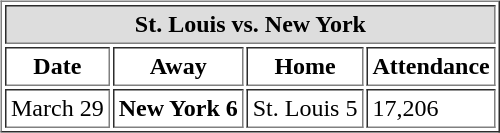<table cellspacing="10">
<tr>
<td valign="top"><br><table cellpadding="3" border="1">
<tr>
<th bgcolor="#DDDDDD" align="center" colspan="4">St. Louis vs. New York</th>
</tr>
<tr>
<th>Date</th>
<th>Away</th>
<th>Home</th>
<th>Attendance</th>
</tr>
<tr>
<td>March 29</td>
<td align="right"><strong>New York 6</strong></td>
<td>St. Louis 5</td>
<td>17,206</td>
</tr>
</table>
</td>
</tr>
</table>
